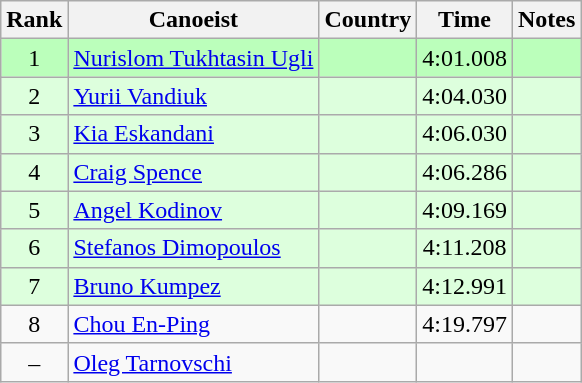<table class="wikitable" style="text-align:center">
<tr>
<th>Rank</th>
<th>Canoeist</th>
<th>Country</th>
<th>Time</th>
<th>Notes</th>
</tr>
<tr bgcolor=bbffbb>
<td>1</td>
<td align="left"><a href='#'>Nurislom Tukhtasin Ugli</a></td>
<td align="left"></td>
<td>4:01.008</td>
<td></td>
</tr>
<tr bgcolor=ddffdd>
<td>2</td>
<td align="left"><a href='#'>Yurii Vandiuk</a></td>
<td align="left"></td>
<td>4:04.030</td>
<td></td>
</tr>
<tr bgcolor=ddffdd>
<td>3</td>
<td align="left"><a href='#'>Kia Eskandani</a></td>
<td align="left"></td>
<td>4:06.030</td>
<td></td>
</tr>
<tr bgcolor=ddffdd>
<td>4</td>
<td align="left"><a href='#'>Craig Spence</a></td>
<td align="left"></td>
<td>4:06.286</td>
<td></td>
</tr>
<tr bgcolor=ddffdd>
<td>5</td>
<td align="left"><a href='#'>Angel Kodinov</a></td>
<td align="left"></td>
<td>4:09.169</td>
<td></td>
</tr>
<tr bgcolor=ddffdd>
<td>6</td>
<td align="left"><a href='#'>Stefanos Dimopoulos</a></td>
<td align="left"></td>
<td>4:11.208</td>
<td></td>
</tr>
<tr bgcolor=ddffdd>
<td>7</td>
<td align="left"><a href='#'>Bruno Kumpez</a></td>
<td align="left"></td>
<td>4:12.991</td>
<td></td>
</tr>
<tr>
<td>8</td>
<td align="left"><a href='#'>Chou En-Ping</a></td>
<td align="left"></td>
<td>4:19.797</td>
<td></td>
</tr>
<tr>
<td>–</td>
<td align="left"><a href='#'>Oleg Tarnovschi</a></td>
<td align="left"></td>
<td></td>
<td></td>
</tr>
</table>
